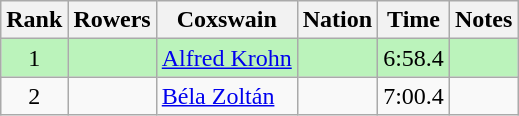<table class="wikitable sortable" style="text-align:center">
<tr>
<th>Rank</th>
<th>Rowers</th>
<th>Coxswain</th>
<th>Nation</th>
<th>Time</th>
<th>Notes</th>
</tr>
<tr bgcolor=bbf3bb>
<td>1</td>
<td align=left></td>
<td align=left><a href='#'>Alfred Krohn</a></td>
<td align=left></td>
<td>6:58.4</td>
<td></td>
</tr>
<tr>
<td>2</td>
<td align=left></td>
<td align=left><a href='#'>Béla Zoltán</a></td>
<td align=left></td>
<td>7:00.4</td>
<td></td>
</tr>
</table>
